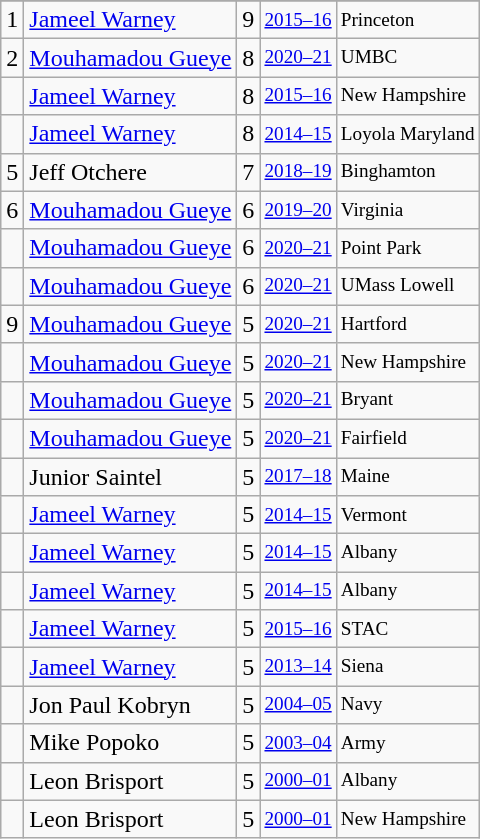<table class="wikitable">
<tr>
</tr>
<tr>
<td>1</td>
<td><a href='#'>Jameel Warney</a></td>
<td>9</td>
<td style="font-size:80%;"><a href='#'>2015–16</a></td>
<td style="font-size:80%;">Princeton</td>
</tr>
<tr>
<td>2</td>
<td><a href='#'>Mouhamadou Gueye</a></td>
<td>8</td>
<td style="font-size:80%;"><a href='#'>2020–21</a></td>
<td style="font-size:80%;">UMBC</td>
</tr>
<tr>
<td></td>
<td><a href='#'>Jameel Warney</a></td>
<td>8</td>
<td style="font-size:80%;"><a href='#'>2015–16</a></td>
<td style="font-size:80%;">New Hampshire</td>
</tr>
<tr>
<td></td>
<td><a href='#'>Jameel Warney</a></td>
<td>8</td>
<td style="font-size:80%;"><a href='#'>2014–15</a></td>
<td style="font-size:80%;">Loyola Maryland</td>
</tr>
<tr>
<td>5</td>
<td>Jeff Otchere</td>
<td>7</td>
<td style="font-size:80%;"><a href='#'>2018–19</a></td>
<td style="font-size:80%;">Binghamton</td>
</tr>
<tr>
<td>6</td>
<td><a href='#'>Mouhamadou Gueye</a></td>
<td>6</td>
<td style="font-size:80%;"><a href='#'>2019–20</a></td>
<td style="font-size:80%;">Virginia</td>
</tr>
<tr>
<td></td>
<td><a href='#'>Mouhamadou Gueye</a></td>
<td>6</td>
<td style="font-size:80%;"><a href='#'>2020–21</a></td>
<td style="font-size:80%;">Point Park</td>
</tr>
<tr>
<td></td>
<td><a href='#'>Mouhamadou Gueye</a></td>
<td>6</td>
<td style="font-size:80%;"><a href='#'>2020–21</a></td>
<td style="font-size:80%;">UMass Lowell</td>
</tr>
<tr>
<td>9</td>
<td><a href='#'>Mouhamadou Gueye</a></td>
<td>5</td>
<td style="font-size:80%;"><a href='#'>2020–21</a></td>
<td style="font-size:80%;">Hartford</td>
</tr>
<tr>
<td></td>
<td><a href='#'>Mouhamadou Gueye</a></td>
<td>5</td>
<td style="font-size:80%;"><a href='#'>2020–21</a></td>
<td style="font-size:80%;">New Hampshire</td>
</tr>
<tr>
<td></td>
<td><a href='#'>Mouhamadou Gueye</a></td>
<td>5</td>
<td style="font-size:80%;"><a href='#'>2020–21</a></td>
<td style="font-size:80%;">Bryant</td>
</tr>
<tr>
<td></td>
<td><a href='#'>Mouhamadou Gueye</a></td>
<td>5</td>
<td style="font-size:80%;"><a href='#'>2020–21</a></td>
<td style="font-size:80%;">Fairfield</td>
</tr>
<tr>
<td></td>
<td>Junior Saintel</td>
<td>5</td>
<td style="font-size:80%;"><a href='#'>2017–18</a></td>
<td style="font-size:80%;">Maine</td>
</tr>
<tr>
<td></td>
<td><a href='#'>Jameel Warney</a></td>
<td>5</td>
<td style="font-size:80%;"><a href='#'>2014–15</a></td>
<td style="font-size:80%;">Vermont</td>
</tr>
<tr>
<td></td>
<td><a href='#'>Jameel Warney</a></td>
<td>5</td>
<td style="font-size:80%;"><a href='#'>2014–15</a></td>
<td style="font-size:80%;">Albany</td>
</tr>
<tr>
<td></td>
<td><a href='#'>Jameel Warney</a></td>
<td>5</td>
<td style="font-size:80%;"><a href='#'>2014–15</a></td>
<td style="font-size:80%;">Albany</td>
</tr>
<tr>
<td></td>
<td><a href='#'>Jameel Warney</a></td>
<td>5</td>
<td style="font-size:80%;"><a href='#'>2015–16</a></td>
<td style="font-size:80%;">STAC</td>
</tr>
<tr>
<td></td>
<td><a href='#'>Jameel Warney</a></td>
<td>5</td>
<td style="font-size:80%;"><a href='#'>2013–14</a></td>
<td style="font-size:80%;">Siena</td>
</tr>
<tr>
<td></td>
<td>Jon Paul Kobryn</td>
<td>5</td>
<td style="font-size:80%;"><a href='#'>2004–05</a></td>
<td style="font-size:80%;">Navy</td>
</tr>
<tr>
<td></td>
<td>Mike Popoko</td>
<td>5</td>
<td style="font-size:80%;"><a href='#'>2003–04</a></td>
<td style="font-size:80%;">Army</td>
</tr>
<tr>
<td></td>
<td>Leon Brisport</td>
<td>5</td>
<td style="font-size:80%;"><a href='#'>2000–01</a></td>
<td style="font-size:80%;">Albany</td>
</tr>
<tr>
<td></td>
<td>Leon Brisport</td>
<td>5</td>
<td style="font-size:80%;"><a href='#'>2000–01</a></td>
<td style="font-size:80%;">New Hampshire</td>
</tr>
</table>
